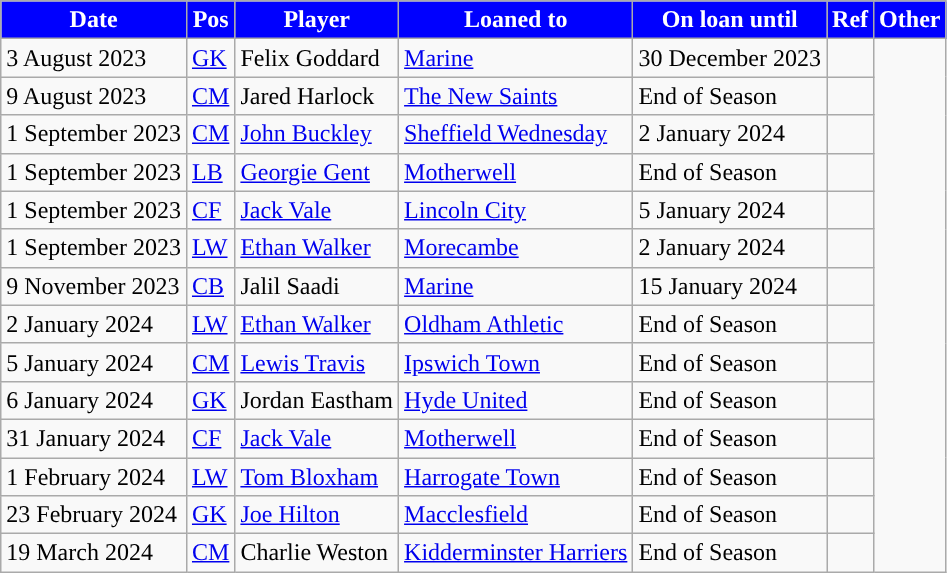<table class="wikitable plainrowheaders sortable">
<tr>
<th style="background:#0000FF; color:#ffffff; ">Date</th>
<th style="background:#0000FF; color:#ffffff; ">Pos</th>
<th style="background:#0000FF; color:#ffffff; ">Player</th>
<th style="background:#0000FF; color:#ffffff; ">Loaned to</th>
<th style="background:#0000FF; color:#ffffff; ">On loan until</th>
<th style="background:#0000FF; color:#ffffff; ">Ref</th>
<th style="background:#0000FF; color:#ffffff; ">Other</th>
</tr>
<tr>
<td>3 August 2023</td>
<td><a href='#'>GK</a></td>
<td> Felix Goddard</td>
<td> <a href='#'>Marine</a></td>
<td>30 December 2023</td>
<td></td>
</tr>
<tr>
<td>9 August 2023</td>
<td><a href='#'>CM</a></td>
<td> Jared Harlock</td>
<td> <a href='#'>The New Saints</a></td>
<td>End of Season</td>
<td></td>
</tr>
<tr>
<td>1 September 2023</td>
<td><a href='#'>CM</a></td>
<td> <a href='#'>John Buckley</a></td>
<td> <a href='#'>Sheffield Wednesday</a></td>
<td>2 January 2024</td>
<td></td>
</tr>
<tr>
<td>1 September 2023</td>
<td><a href='#'>LB</a></td>
<td> <a href='#'>Georgie Gent</a></td>
<td> <a href='#'>Motherwell</a></td>
<td>End of Season</td>
<td></td>
</tr>
<tr>
<td>1 September 2023</td>
<td><a href='#'>CF</a></td>
<td> <a href='#'>Jack Vale</a></td>
<td> <a href='#'>Lincoln City</a></td>
<td>5 January 2024</td>
<td></td>
</tr>
<tr>
<td>1 September 2023</td>
<td><a href='#'>LW</a></td>
<td> <a href='#'>Ethan Walker</a></td>
<td> <a href='#'>Morecambe</a></td>
<td>2 January 2024</td>
<td></td>
</tr>
<tr>
<td>9 November 2023</td>
<td><a href='#'>CB</a></td>
<td> Jalil Saadi</td>
<td> <a href='#'>Marine</a></td>
<td>15 January 2024</td>
<td></td>
</tr>
<tr>
<td>2 January 2024</td>
<td><a href='#'>LW</a></td>
<td> <a href='#'>Ethan Walker</a></td>
<td> <a href='#'>Oldham Athletic</a></td>
<td>End of Season</td>
<td></td>
</tr>
<tr>
<td>5 January 2024</td>
<td><a href='#'>CM</a></td>
<td> <a href='#'>Lewis Travis</a></td>
<td> <a href='#'>Ipswich Town</a></td>
<td>End of Season</td>
<td></td>
</tr>
<tr>
<td>6 January 2024</td>
<td><a href='#'>GK</a></td>
<td> Jordan Eastham</td>
<td> <a href='#'>Hyde United</a></td>
<td>End of Season</td>
<td></td>
</tr>
<tr>
<td>31 January 2024</td>
<td><a href='#'>CF</a></td>
<td> <a href='#'>Jack Vale</a></td>
<td> <a href='#'>Motherwell</a></td>
<td>End of Season</td>
<td></td>
</tr>
<tr>
<td>1 February 2024</td>
<td><a href='#'>LW</a></td>
<td> <a href='#'>Tom Bloxham</a></td>
<td> <a href='#'>Harrogate Town</a></td>
<td>End of Season</td>
<td></td>
</tr>
<tr>
<td>23 February 2024</td>
<td><a href='#'>GK</a></td>
<td> <a href='#'>Joe Hilton</a></td>
<td> <a href='#'>Macclesfield</a></td>
<td>End of Season</td>
<td></td>
</tr>
<tr>
<td>19 March 2024</td>
<td><a href='#'>CM</a></td>
<td> Charlie Weston</td>
<td> <a href='#'>Kidderminster Harriers</a></td>
<td>End of Season</td>
<td></td>
</tr>
</table>
